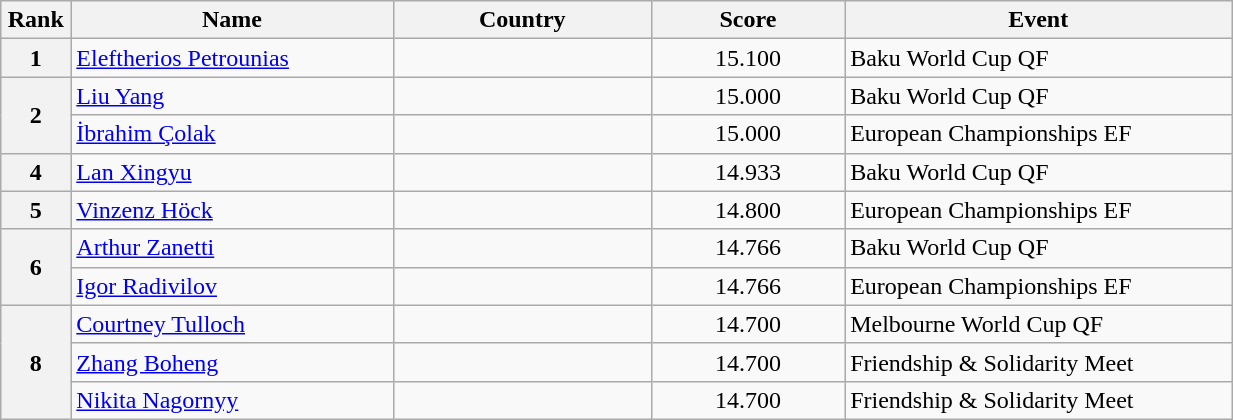<table class="wikitable sortable" style="width:65%;">
<tr>
<th style="text-align:center; width:5%;">Rank</th>
<th style="text-align:center; width:25%;">Name</th>
<th style="text-align:center; width:20%;">Country</th>
<th style="text-align:center; width:15%;">Score</th>
<th style="text-align:center; width:30%;">Event</th>
</tr>
<tr>
<th>1</th>
<td><a href='#'>Eleftherios Petrounias</a></td>
<td></td>
<td align=center>15.100</td>
<td>Baku World Cup QF</td>
</tr>
<tr>
<th rowspan="2">2</th>
<td><a href='#'>Liu Yang</a></td>
<td></td>
<td align=center>15.000</td>
<td>Baku World Cup QF</td>
</tr>
<tr>
<td><a href='#'>İbrahim Çolak</a></td>
<td></td>
<td align=center>15.000</td>
<td>European Championships EF</td>
</tr>
<tr>
<th>4</th>
<td><a href='#'>Lan Xingyu</a></td>
<td></td>
<td align=center>14.933</td>
<td>Baku World Cup QF</td>
</tr>
<tr>
<th>5</th>
<td><a href='#'>Vinzenz Höck</a></td>
<td></td>
<td align=center>14.800</td>
<td>European Championships EF</td>
</tr>
<tr>
<th rowspan="2">6</th>
<td><a href='#'>Arthur Zanetti</a></td>
<td></td>
<td align=center>14.766</td>
<td>Baku World Cup QF</td>
</tr>
<tr>
<td><a href='#'>Igor Radivilov</a></td>
<td></td>
<td align=center>14.766</td>
<td>European Championships EF</td>
</tr>
<tr>
<th rowspan="3">8</th>
<td><a href='#'>Courtney Tulloch</a></td>
<td></td>
<td align=center>14.700</td>
<td>Melbourne World Cup QF</td>
</tr>
<tr>
<td><a href='#'>Zhang Boheng</a></td>
<td></td>
<td align=center>14.700</td>
<td>Friendship & Solidarity Meet</td>
</tr>
<tr>
<td><a href='#'>Nikita Nagornyy</a></td>
<td></td>
<td align=center>14.700</td>
<td>Friendship & Solidarity Meet</td>
</tr>
</table>
